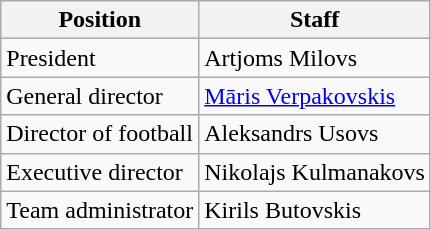<table class="wikitable">
<tr>
<th>Position</th>
<th>Staff</th>
</tr>
<tr>
<td>President</td>
<td> Artjoms Milovs</td>
</tr>
<tr>
<td>General director</td>
<td> <a href='#'>Māris Verpakovskis</a></td>
</tr>
<tr>
<td>Director of football</td>
<td> Aleksandrs Usovs</td>
</tr>
<tr>
<td>Executive director</td>
<td> Nikolajs Kulmanakovs</td>
</tr>
<tr>
<td>Team administrator</td>
<td> Kirils Butovskis</td>
</tr>
</table>
